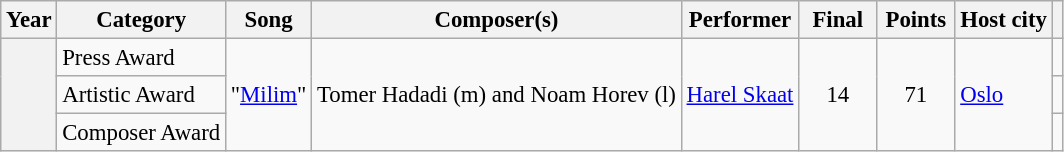<table class="wikitable plainrowheaders" style="font-size: 95%">
<tr>
<th>Year</th>
<th>Category</th>
<th>Song</th>
<th>Composer(s)<br></th>
<th>Performer</th>
<th style="width:45px;">Final</th>
<th style="width:45px;">Points</th>
<th>Host city</th>
<th></th>
</tr>
<tr>
<th scope="row" rowspan="3"></th>
<td>Press Award</td>
<td rowspan="3">"<a href='#'>Milim</a>" </td>
<td rowspan="3">Tomer Hadadi (m) and Noam Horev (l)</td>
<td rowspan="3"><a href='#'>Harel Skaat</a></td>
<td rowspan="3" style="text-align:center;">14</td>
<td rowspan="3" style="text-align:center;">71</td>
<td rowspan="3"> <a href='#'>Oslo</a></td>
<td></td>
</tr>
<tr>
<td>Artistic Award</td>
<td></td>
</tr>
<tr>
<td>Composer Award</td>
<td></td>
</tr>
</table>
